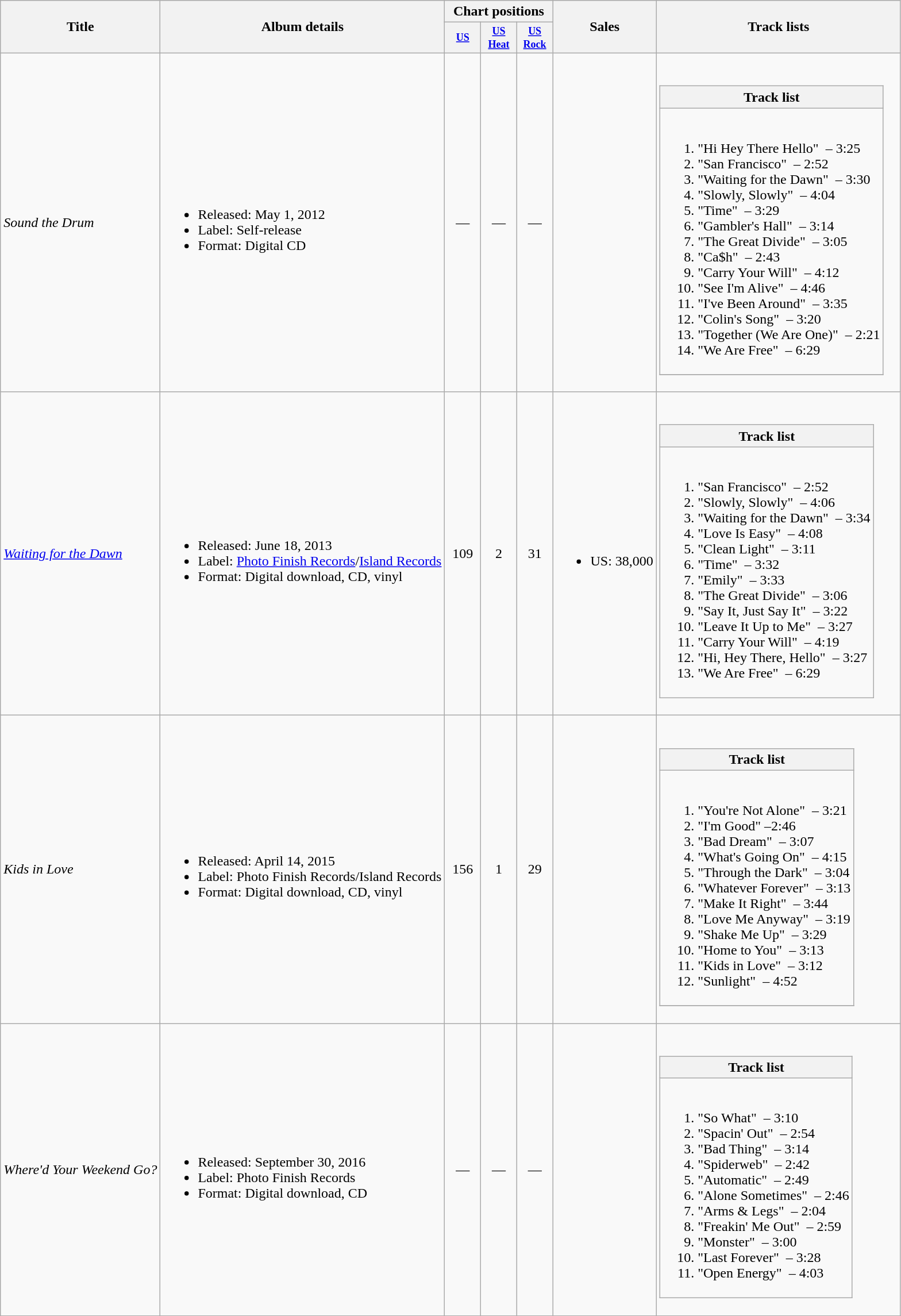<table class="wikitable">
<tr>
<th rowspan="2" width:12em;>Title</th>
<th rowspan="2" width:35em;">Album details</th>
<th colspan="3">Chart positions</th>
<th rowspan="2" width:8em;>Sales</th>
<th rowspan="2" width:10em;>Track lists</th>
</tr>
<tr>
<th style="width:3em;font-size:75%"><a href='#'>US</a><br></th>
<th style="width:3em;font-size:75%"><a href='#'>US Heat</a><br></th>
<th style="width:3em;font-size:75%"><a href='#'>US Rock</a><br></th>
</tr>
<tr>
<td align="left"><em>Sound the Drum</em></td>
<td><br><ul><li>Released: May 1, 2012</li><li>Label: Self-release</li><li>Format: Digital CD</li></ul></td>
<td align="center">—</td>
<td align="center">—</td>
<td align="center">—</td>
<td></td>
<td><br><table class="wikitable collapsible collapsed">
<tr>
<th>Track list</th>
</tr>
<tr>
<td><br><ol><li>"Hi Hey There Hello"  – 3:25</li><li>"San Francisco"  – 2:52</li><li>"Waiting for the Dawn"  – 3:30</li><li>"Slowly, Slowly"  – 4:04</li><li>"Time"  – 3:29</li><li>"Gambler's Hall"  – 3:14</li><li>"The Great Divide"  – 3:05</li><li>"Ca$h"  – 2:43</li><li>"Carry Your Will"  – 4:12</li><li>"See I'm Alive"  – 4:46</li><li>"I've Been Around"  – 3:35</li><li>"Colin's Song"  – 3:20</li><li>"Together (We Are One)"  – 2:21</li><li>"We Are Free"  – 6:29</li></ol></td>
</tr>
<tr>
</tr>
</table>
</td>
</tr>
<tr>
<td align="left"><em><a href='#'>Waiting for the Dawn</a></em></td>
<td><br><ul><li>Released: June 18, 2013</li><li>Label: <a href='#'>Photo Finish Records</a>/<a href='#'>Island Records</a></li><li>Format: Digital download, CD, vinyl</li></ul></td>
<td align="center">109</td>
<td align="center">2</td>
<td align="center">31</td>
<td align="left"><br><ul><li>US: 38,000</li></ul></td>
<td><br><table class="wikitable collapsible collapsed">
<tr>
<th>Track list</th>
</tr>
<tr>
<td><br><ol><li>"San Francisco"  – 2:52</li><li>"Slowly, Slowly"  – 4:06</li><li>"Waiting for the Dawn"  – 3:34</li><li>"Love Is Easy"  – 4:08</li><li>"Clean Light"  – 3:11</li><li>"Time"  – 3:32</li><li>"Emily"  – 3:33</li><li>"The Great Divide"  – 3:06</li><li>"Say It, Just Say It"  – 3:22</li><li>"Leave It Up to Me"  – 3:27</li><li>"Carry Your Will"  – 4:19</li><li>"Hi, Hey There, Hello"  – 3:27</li><li>"We Are Free"  – 6:29</li></ol></td>
</tr>
</table>
</td>
</tr>
<tr>
<td align="left"><em>Kids in Love</em></td>
<td><br><ul><li>Released: April 14, 2015</li><li>Label: Photo Finish Records/Island Records</li><li>Format: Digital download, CD, vinyl</li></ul></td>
<td align="center">156</td>
<td align="center">1</td>
<td align="center">29</td>
<td></td>
<td><br><table class="wikitable collapsible collapsed">
<tr>
<th>Track list</th>
</tr>
<tr>
<td><br><ol><li>"You're Not Alone"  – 3:21</li><li>"I'm Good" –2:46</li><li>"Bad Dream"  – 3:07</li><li>"What's Going On"  – 4:15</li><li>"Through the Dark"  – 3:04</li><li>"Whatever Forever"  – 3:13</li><li>"Make It Right"  – 3:44</li><li>"Love Me Anyway"  – 3:19</li><li>"Shake Me Up"  – 3:29</li><li>"Home to You"  – 3:13</li><li>"Kids in Love"  – 3:12</li><li>"Sunlight"  – 4:52</li></ol></td>
</tr>
<tr>
</tr>
</table>
</td>
</tr>
<tr>
<td align="left"><em>Where'd Your Weekend Go?</em></td>
<td><br><ul><li>Released: September 30, 2016</li><li>Label: Photo Finish Records</li><li>Format: Digital download, CD</li></ul></td>
<td align="center">—</td>
<td align="center">—</td>
<td align="center">—</td>
<td></td>
<td><br><table class="wikitable collapsible collapsed">
<tr>
<th>Track list</th>
</tr>
<tr>
<td><br><ol><li>"So What"  – 3:10</li><li>"Spacin' Out"  – 2:54</li><li>"Bad Thing"  – 3:14</li><li>"Spiderweb"  – 2:42</li><li>"Automatic"  – 2:49</li><li>"Alone Sometimes"  – 2:46</li><li>"Arms & Legs"  – 2:04</li><li>"Freakin' Me Out"  – 2:59</li><li>"Monster"  – 3:00</li><li>"Last Forever"  – 3:28</li><li>"Open Energy"  – 4:03</li></ol></td>
</tr>
</table>
</td>
</tr>
<tr>
</tr>
<tr>
</tr>
</table>
